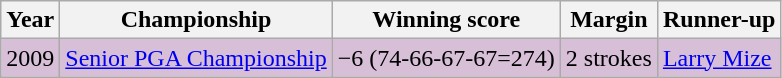<table class="wikitable">
<tr>
<th>Year</th>
<th>Championship</th>
<th>Winning score</th>
<th>Margin</th>
<th>Runner-up</th>
</tr>
<tr style="background:#D8BFD8;">
<td>2009</td>
<td><a href='#'>Senior PGA Championship</a></td>
<td>−6 (74-66-67-67=274)</td>
<td>2 strokes</td>
<td> <a href='#'>Larry Mize</a></td>
</tr>
</table>
